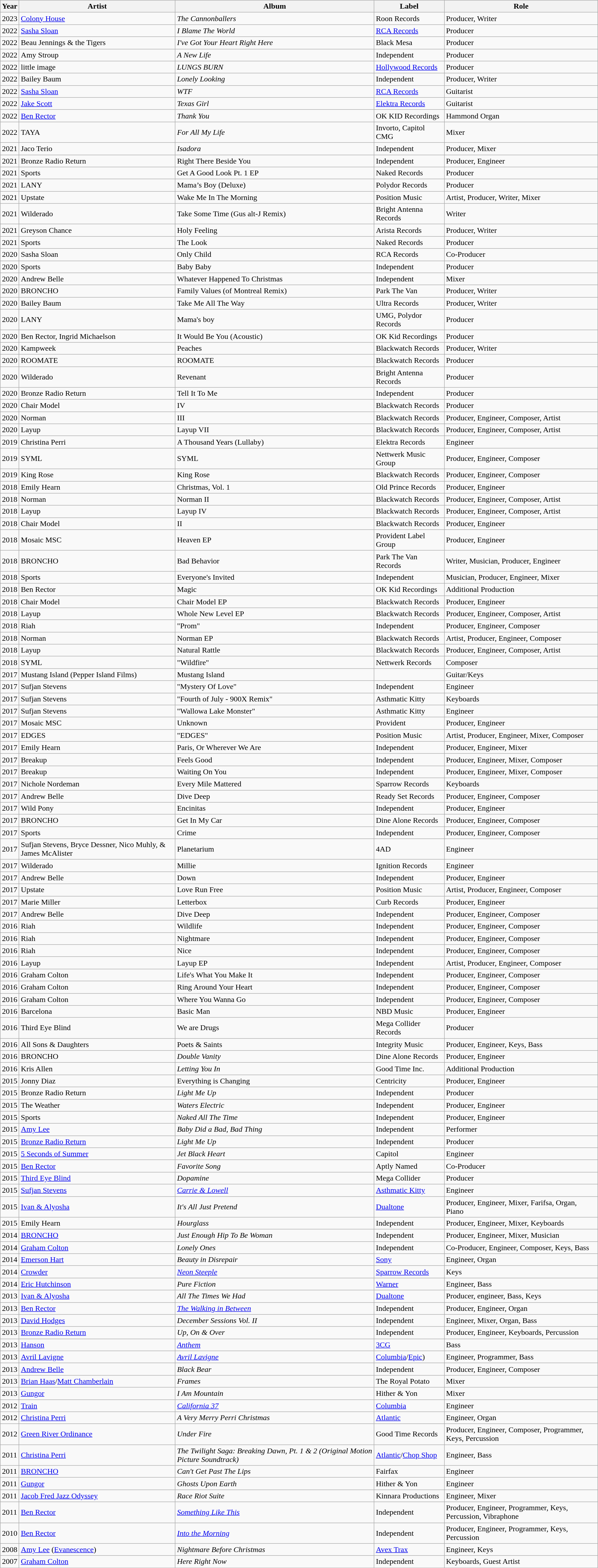<table class="wikitable sortable">
<tr>
<th>Year</th>
<th>Artist</th>
<th>Album</th>
<th>Label</th>
<th>Role</th>
</tr>
<tr>
<td>2023</td>
<td><a href='#'>Colony House</a></td>
<td><em>The Cannonballers</em></td>
<td>Roon Records</td>
<td>Producer, Writer</td>
</tr>
<tr>
<td>2022</td>
<td><a href='#'>Sasha Sloan</a></td>
<td><em>I Blame The World</em></td>
<td><a href='#'>RCA Records</a></td>
<td>Producer</td>
</tr>
<tr>
<td>2022</td>
<td>Beau Jennings & the Tigers</td>
<td><em>I've Got Your Heart Right Here</em></td>
<td>Black Mesa</td>
<td>Producer</td>
</tr>
<tr>
<td>2022</td>
<td>Amy Stroup</td>
<td><em>A New Life</em></td>
<td>Independent</td>
<td>Producer</td>
</tr>
<tr>
<td>2022</td>
<td>little image</td>
<td><em>LUNGS BURN</em></td>
<td><a href='#'>Hollywood Records</a></td>
<td>Producer</td>
</tr>
<tr>
<td>2022</td>
<td>Bailey Baum</td>
<td><em>Lonely Looking</em></td>
<td>Independent</td>
<td>Producer, Writer</td>
</tr>
<tr>
<td>2022</td>
<td><a href='#'>Sasha Sloan</a></td>
<td><em>WTF</em></td>
<td><a href='#'>RCA Records</a></td>
<td>Guitarist</td>
</tr>
<tr>
<td>2022</td>
<td><a href='#'>Jake Scott</a></td>
<td><em>Texas Girl</em></td>
<td><a href='#'>Elektra Records</a></td>
<td>Guitarist</td>
</tr>
<tr>
<td>2022</td>
<td><a href='#'>Ben Rector</a></td>
<td><em>Thank You</em></td>
<td>OK KID Recordings</td>
<td>Hammond Organ</td>
</tr>
<tr>
<td>2022</td>
<td>TAYA</td>
<td><em>For All My Life</em></td>
<td>Invorto, Capitol CMG</td>
<td>Mixer</td>
</tr>
<tr>
<td>2021</td>
<td>Jaco Terio</td>
<td><em>Isadora</em></td>
<td>Independent</td>
<td>Producer, Mixer</td>
</tr>
<tr>
<td>2021</td>
<td>Bronze Radio Return</td>
<td>Right There Beside You</td>
<td>Independent</td>
<td>Producer, Engineer</td>
</tr>
<tr>
<td>2021</td>
<td>Sports</td>
<td>Get A Good Look Pt. 1 EP</td>
<td>Naked Records</td>
<td>Producer</td>
</tr>
<tr>
<td>2021</td>
<td>LANY</td>
<td>Mama’s Boy (Deluxe)</td>
<td>Polydor Records</td>
<td>Producer</td>
</tr>
<tr>
<td>2021</td>
<td>Upstate</td>
<td>Wake Me In The Morning</td>
<td>Position Music</td>
<td>Artist, Producer, Writer, Mixer</td>
</tr>
<tr>
<td>2021</td>
<td>Wilderado</td>
<td>Take Some Time (Gus alt-J Remix)</td>
<td>Bright Antenna Records</td>
<td>Writer</td>
</tr>
<tr>
<td>2021</td>
<td>Greyson Chance</td>
<td>Holy Feeling</td>
<td>Arista Records</td>
<td>Producer, Writer</td>
</tr>
<tr>
<td>2021</td>
<td>Sports</td>
<td>The Look</td>
<td>Naked Records</td>
<td>Producer</td>
</tr>
<tr>
<td>2020</td>
<td>Sasha Sloan</td>
<td>Only Child</td>
<td>RCA Records</td>
<td>Co-Producer</td>
</tr>
<tr>
<td>2020</td>
<td>Sports</td>
<td>Baby Baby</td>
<td>Independent</td>
<td>Producer</td>
</tr>
<tr>
<td>2020</td>
<td>Andrew Belle</td>
<td>Whatever Happened To Christmas</td>
<td>Independent</td>
<td>Mixer</td>
</tr>
<tr>
<td>2020</td>
<td>BRONCHO</td>
<td>Family Values (of Montreal Remix)</td>
<td>Park The Van</td>
<td>Producer, Writer</td>
</tr>
<tr>
<td>2020</td>
<td>Bailey Baum</td>
<td>Take Me All The Way</td>
<td>Ultra Records</td>
<td>Producer, Writer</td>
</tr>
<tr>
<td>2020</td>
<td>LANY</td>
<td>Mama's boy</td>
<td>UMG, Polydor Records</td>
<td>Producer</td>
</tr>
<tr>
<td>2020</td>
<td>Ben Rector, Ingrid Michaelson</td>
<td>It Would Be You (Acoustic)</td>
<td>OK Kid Recordings</td>
<td>Producer</td>
</tr>
<tr>
<td>2020</td>
<td>Kampweek</td>
<td>Peaches</td>
<td>Blackwatch Records</td>
<td>Producer, Writer</td>
</tr>
<tr>
<td>2020</td>
<td>ROOMATE</td>
<td>ROOMATE</td>
<td>Blackwatch Records</td>
<td>Producer</td>
</tr>
<tr>
<td>2020</td>
<td>Wilderado</td>
<td>Revenant</td>
<td>Bright Antenna Records</td>
<td>Producer</td>
</tr>
<tr>
<td>2020</td>
<td>Bronze Radio Return</td>
<td>Tell It To Me</td>
<td>Independent</td>
<td>Producer</td>
</tr>
<tr>
<td>2020</td>
<td>Chair Model</td>
<td>IV</td>
<td>Blackwatch Records</td>
<td>Producer</td>
</tr>
<tr>
<td>2020</td>
<td>Norman</td>
<td>III</td>
<td>Blackwatch Records</td>
<td>Producer, Engineer, Composer, Artist</td>
</tr>
<tr>
<td>2020</td>
<td>Layup</td>
<td>Layup VII</td>
<td>Blackwatch Records</td>
<td>Producer, Engineer, Composer, Artist</td>
</tr>
<tr>
<td>2019</td>
<td>Christina Perri</td>
<td>A Thousand Years (Lullaby)</td>
<td>Elektra Records</td>
<td>Engineer</td>
</tr>
<tr>
<td>2019</td>
<td>SYML</td>
<td>SYML</td>
<td>Nettwerk Music Group</td>
<td>Producer, Engineer, Composer</td>
</tr>
<tr>
<td>2019</td>
<td>King Rose</td>
<td>King Rose</td>
<td>Blackwatch Records</td>
<td>Producer, Engineer, Composer</td>
</tr>
<tr>
<td>2018</td>
<td>Emily Hearn</td>
<td>Christmas, Vol. 1</td>
<td>Old Prince Records</td>
<td>Producer, Engineer</td>
</tr>
<tr>
<td>2018</td>
<td>Norman</td>
<td>Norman II</td>
<td>Blackwatch Records</td>
<td>Producer, Engineer, Composer, Artist</td>
</tr>
<tr>
<td>2018</td>
<td>Layup</td>
<td>Layup IV</td>
<td>Blackwatch Records</td>
<td>Producer, Engineer, Composer, Artist</td>
</tr>
<tr>
<td>2018</td>
<td>Chair Model</td>
<td>II</td>
<td>Blackwatch Records</td>
<td>Producer, Engineer</td>
</tr>
<tr>
<td>2018</td>
<td>Mosaic MSC</td>
<td>Heaven EP</td>
<td>Provident Label Group</td>
<td>Producer, Engineer</td>
</tr>
<tr>
<td>2018</td>
<td>BRONCHO</td>
<td>Bad Behavior</td>
<td>Park The Van Records</td>
<td>Writer, Musician, Producer, Engineer</td>
</tr>
<tr>
<td>2018</td>
<td>Sports</td>
<td>Everyone's Invited</td>
<td>Independent</td>
<td>Musician, Producer, Engineer, Mixer</td>
</tr>
<tr>
<td>2018</td>
<td>Ben Rector</td>
<td>Magic</td>
<td>OK Kid Recordings</td>
<td>Additional Production</td>
</tr>
<tr>
<td>2018</td>
<td>Chair Model</td>
<td>Chair Model EP</td>
<td>Blackwatch Records</td>
<td>Producer, Engineer</td>
</tr>
<tr>
<td>2018</td>
<td>Layup</td>
<td>Whole New Level EP</td>
<td>Blackwatch Records</td>
<td>Producer, Engineer, Composer, Artist</td>
</tr>
<tr>
<td>2018</td>
<td>Riah</td>
<td>"Prom"</td>
<td>Independent</td>
<td>Producer, Engineer, Composer</td>
</tr>
<tr>
<td>2018</td>
<td>Norman</td>
<td>Norman EP</td>
<td>Blackwatch Records</td>
<td>Artist, Producer, Engineer, Composer</td>
</tr>
<tr>
<td>2018</td>
<td>Layup</td>
<td>Natural Rattle</td>
<td>Blackwatch Records</td>
<td>Producer, Engineer, Composer, Artist</td>
</tr>
<tr>
<td>2018</td>
<td>SYML</td>
<td>"Wildfire"</td>
<td>Nettwerk Records</td>
<td>Composer</td>
</tr>
<tr>
<td>2017</td>
<td>Mustang Island (Pepper Island Films)</td>
<td>Mustang Island</td>
<td></td>
<td>Guitar/Keys</td>
</tr>
<tr>
<td>2017</td>
<td>Sufjan Stevens</td>
<td>"Mystery Of Love"</td>
<td>Independent</td>
<td>Engineer</td>
</tr>
<tr>
<td>2017</td>
<td>Sufjan Stevens</td>
<td>"Fourth of July - 900X Remix"</td>
<td>Asthmatic Kitty</td>
<td>Keyboards</td>
</tr>
<tr>
<td>2017</td>
<td>Sufjan Stevens</td>
<td>"Wallowa Lake Monster"</td>
<td>Asthmatic Kitty</td>
<td>Engineer</td>
</tr>
<tr>
<td>2017</td>
<td>Mosaic MSC</td>
<td>Unknown</td>
<td>Provident</td>
<td>Producer, Engineer</td>
</tr>
<tr>
<td>2017</td>
<td>EDGES</td>
<td>"EDGES"</td>
<td>Position Music</td>
<td>Artist, Producer, Engineer, Mixer, Composer</td>
</tr>
<tr>
<td>2017</td>
<td>Emily Hearn</td>
<td>Paris, Or Wherever We Are</td>
<td>Independent</td>
<td>Producer, Engineer, Mixer</td>
</tr>
<tr>
<td>2017</td>
<td>Breakup</td>
<td>Feels Good</td>
<td>Independent</td>
<td>Producer, Engineer, Mixer, Composer</td>
</tr>
<tr>
<td>2017</td>
<td>Breakup</td>
<td>Waiting On You</td>
<td>Independent</td>
<td>Producer, Engineer, Mixer, Composer</td>
</tr>
<tr>
<td>2017</td>
<td>Nichole Nordeman</td>
<td>Every Mile Mattered</td>
<td>Sparrow Records</td>
<td>Keyboards</td>
</tr>
<tr>
<td>2017</td>
<td>Andrew Belle</td>
<td>Dive Deep</td>
<td>Ready Set Records</td>
<td>Producer, Engineer, Composer</td>
</tr>
<tr>
<td>2017</td>
<td>Wild Pony</td>
<td>Encinitas</td>
<td>Independent</td>
<td>Producer, Engineer</td>
</tr>
<tr>
<td>2017</td>
<td>BRONCHO</td>
<td>Get In My Car</td>
<td>Dine Alone Records</td>
<td>Producer, Engineer, Composer</td>
</tr>
<tr>
<td>2017</td>
<td>Sports</td>
<td>Crime</td>
<td>Independent</td>
<td>Producer, Engineer, Composer</td>
</tr>
<tr>
<td>2017</td>
<td>Sufjan Stevens, Bryce Dessner, Nico Muhly, & James McAlister</td>
<td>Planetarium</td>
<td>4AD</td>
<td>Engineer</td>
</tr>
<tr>
<td>2017</td>
<td>Wilderado</td>
<td>Millie</td>
<td>Ignition Records</td>
<td>Engineer</td>
</tr>
<tr>
<td>2017</td>
<td>Andrew Belle</td>
<td>Down</td>
<td>Independent</td>
<td>Producer, Engineer</td>
</tr>
<tr>
<td>2017</td>
<td>Upstate</td>
<td>Love Run Free</td>
<td>Position Music</td>
<td>Artist, Producer, Engineer, Composer</td>
</tr>
<tr>
<td>2017</td>
<td>Marie Miller</td>
<td>Letterbox</td>
<td>Curb Records</td>
<td>Producer, Engineer</td>
</tr>
<tr>
<td>2017</td>
<td>Andrew Belle</td>
<td>Dive Deep</td>
<td>Independent</td>
<td>Producer, Engineer, Composer</td>
</tr>
<tr>
<td>2016</td>
<td>Riah</td>
<td>Wildlife</td>
<td>Independent</td>
<td>Producer, Engineer, Composer</td>
</tr>
<tr>
<td>2016</td>
<td>Riah</td>
<td>Nightmare</td>
<td>Independent</td>
<td>Producer, Engineer, Composer</td>
</tr>
<tr>
<td>2016</td>
<td>Riah</td>
<td>Nice</td>
<td>Independent</td>
<td>Producer, Engineer, Composer</td>
</tr>
<tr>
<td>2016</td>
<td>Layup</td>
<td>Layup EP</td>
<td>Independent</td>
<td>Artist, Producer, Engineer, Composer</td>
</tr>
<tr>
<td>2016</td>
<td>Graham Colton</td>
<td>Life's What You Make It</td>
<td>Independent</td>
<td>Producer, Engineer, Composer</td>
</tr>
<tr>
<td>2016</td>
<td>Graham Colton</td>
<td>Ring Around Your Heart</td>
<td>Independent</td>
<td>Producer, Engineer, Composer</td>
</tr>
<tr>
<td>2016</td>
<td>Graham Colton</td>
<td>Where You Wanna Go</td>
<td>Independent</td>
<td>Producer, Engineer, Composer</td>
</tr>
<tr>
<td>2016</td>
<td>Barcelona</td>
<td>Basic Man</td>
<td>NBD Music</td>
<td>Producer, Engineer</td>
</tr>
<tr>
<td>2016</td>
<td>Third Eye Blind</td>
<td>We are Drugs</td>
<td>Mega Collider Records</td>
<td>Producer</td>
</tr>
<tr>
<td>2016</td>
<td>All Sons & Daughters</td>
<td>Poets & Saints</td>
<td>Integrity Music</td>
<td>Producer, Engineer, Keys, Bass</td>
</tr>
<tr>
<td>2016</td>
<td>BRONCHO</td>
<td><em>Double Vanity</em></td>
<td>Dine Alone Records</td>
<td>Producer, Engineer</td>
</tr>
<tr>
<td>2016</td>
<td>Kris Allen</td>
<td><em>Letting You In</em></td>
<td>Good Time Inc.</td>
<td>Additional Production</td>
</tr>
<tr>
<td>2015</td>
<td>Jonny Diaz</td>
<td>Everything is Changing</td>
<td>Centricity</td>
<td>Producer, Engineer</td>
</tr>
<tr>
<td>2015</td>
<td>Bronze Radio Return</td>
<td><em>Light Me Up</em></td>
<td>Independent</td>
<td>Producer</td>
</tr>
<tr>
<td>2015</td>
<td>The Weather</td>
<td><em>Waters Electric</em></td>
<td>Independent</td>
<td>Producer, Engineer</td>
</tr>
<tr>
<td>2015</td>
<td>Sports</td>
<td><em>Naked All The Time</em></td>
<td>Independent</td>
<td>Producer, Engineer</td>
</tr>
<tr>
<td>2015</td>
<td><a href='#'>Amy Lee</a></td>
<td><em>Baby Did a Bad, Bad Thing</em></td>
<td>Independent</td>
<td>Performer</td>
</tr>
<tr>
<td>2015</td>
<td><a href='#'>Bronze Radio Return</a></td>
<td><em>Light Me Up</em></td>
<td>Independent</td>
<td>Producer</td>
</tr>
<tr>
<td>2015</td>
<td><a href='#'>5 Seconds of Summer</a></td>
<td><em>Jet Black Heart</em></td>
<td>Capitol</td>
<td>Engineer</td>
</tr>
<tr>
<td>2015</td>
<td><a href='#'>Ben Rector</a></td>
<td><em>Favorite Song</em></td>
<td>Aptly Named</td>
<td>Co-Producer</td>
</tr>
<tr>
<td>2015</td>
<td><a href='#'>Third Eye Blind</a></td>
<td><em>Dopamine</em></td>
<td>Mega Collider</td>
<td>Producer</td>
</tr>
<tr>
<td>2015</td>
<td><a href='#'>Sufjan Stevens</a></td>
<td><em><a href='#'>Carrie & Lowell</a></em></td>
<td><a href='#'>Asthmatic Kitty</a></td>
<td>Engineer</td>
</tr>
<tr>
<td>2015</td>
<td><a href='#'>Ivan & Alyosha</a></td>
<td><em>It's All Just Pretend</em></td>
<td><a href='#'>Dualtone</a></td>
<td>Producer, Engineer, Mixer, Farifsa, Organ, Piano</td>
</tr>
<tr>
<td>2015</td>
<td>Emily Hearn</td>
<td><em>Hourglass</em></td>
<td>Independent</td>
<td>Producer, Engineer, Mixer, Keyboards</td>
</tr>
<tr>
<td>2014</td>
<td><a href='#'>BRONCHO</a></td>
<td><em>Just Enough Hip To Be Woman</em></td>
<td>Independent</td>
<td>Producer, Engineer, Mixer, Musician</td>
</tr>
<tr>
<td>2014</td>
<td><a href='#'>Graham Colton</a></td>
<td><em>Lonely Ones</em></td>
<td>Independent</td>
<td>Co-Producer, Engineer, Composer, Keys, Bass</td>
</tr>
<tr>
<td>2014</td>
<td><a href='#'>Emerson Hart</a></td>
<td><em>Beauty in Disrepair</em></td>
<td><a href='#'>Sony</a></td>
<td>Engineer, Organ</td>
</tr>
<tr>
<td>2014</td>
<td><a href='#'>Crowder</a></td>
<td><em><a href='#'>Neon Steeple</a></em></td>
<td><a href='#'>Sparrow Records</a></td>
<td>Keys</td>
</tr>
<tr>
<td>2014</td>
<td><a href='#'>Eric Hutchinson</a></td>
<td><em>Pure Fiction</em></td>
<td><a href='#'>Warner</a></td>
<td>Engineer, Bass</td>
</tr>
<tr>
<td>2013</td>
<td><a href='#'>Ivan & Alyosha</a></td>
<td><em>All The Times We Had</em></td>
<td><a href='#'>Dualtone</a></td>
<td>Producer, engineer, Bass, Keys</td>
</tr>
<tr>
<td>2013</td>
<td><a href='#'>Ben Rector</a></td>
<td><em><a href='#'>The Walking in Between</a></em></td>
<td>Independent</td>
<td>Producer, Engineer, Organ</td>
</tr>
<tr>
<td>2013</td>
<td><a href='#'>David Hodges</a></td>
<td><em>December Sessions Vol. II</em></td>
<td>Independent</td>
<td>Engineer, Mixer, Organ, Bass</td>
</tr>
<tr>
<td>2013</td>
<td><a href='#'>Bronze Radio Return</a></td>
<td><em>Up, On & Over</em></td>
<td>Independent</td>
<td>Producer, Engineer, Keyboards, Percussion</td>
</tr>
<tr>
<td>2013</td>
<td><a href='#'>Hanson</a></td>
<td><em><a href='#'>Anthem</a></em></td>
<td><a href='#'>3CG</a></td>
<td>Bass</td>
</tr>
<tr>
<td>2013</td>
<td><a href='#'>Avril Lavigne</a></td>
<td><em><a href='#'>Avril Lavigne</a></em></td>
<td><a href='#'>Columbia</a>/<a href='#'>Epic</a>)</td>
<td>Engineer, Programmer, Bass</td>
</tr>
<tr>
<td>2013</td>
<td><a href='#'>Andrew Belle</a></td>
<td><em>Black Bear</em></td>
<td>Independent</td>
<td>Producer, Engineer, Composer</td>
</tr>
<tr>
<td>2013</td>
<td><a href='#'>Brian Haas</a>/<a href='#'>Matt Chamberlain</a></td>
<td><em>Frames</em></td>
<td>The Royal Potato</td>
<td>Mixer</td>
</tr>
<tr>
<td>2013</td>
<td><a href='#'>Gungor</a></td>
<td><em>I Am Mountain</em></td>
<td>Hither & Yon</td>
<td>Mixer</td>
</tr>
<tr>
<td>2012</td>
<td><a href='#'>Train</a></td>
<td><em><a href='#'>California 37</a></em></td>
<td><a href='#'>Columbia</a></td>
<td>Engineer</td>
</tr>
<tr>
<td>2012</td>
<td><a href='#'>Christina Perri</a></td>
<td><em>A Very Merry Perri Christmas</em></td>
<td><a href='#'>Atlantic</a></td>
<td>Engineer, Organ</td>
</tr>
<tr>
<td>2012</td>
<td><a href='#'>Green River Ordinance</a></td>
<td><em>Under Fire</em></td>
<td>Good Time Records</td>
<td>Producer, Engineer, Composer, Programmer, Keys, Percussion</td>
</tr>
<tr>
<td>2011</td>
<td><a href='#'>Christina Perri</a></td>
<td><em>The Twilight Saga: Breaking Dawn, Pt. 1 & 2 (Original Motion Picture Soundtrack)</em></td>
<td><a href='#'>Atlantic</a>/<a href='#'>Chop Shop</a></td>
<td>Engineer, Bass</td>
</tr>
<tr>
<td>2011</td>
<td><a href='#'>BRONCHO</a></td>
<td><em>Can't Get Past The Lips</em></td>
<td>Fairfax</td>
<td>Engineer</td>
</tr>
<tr>
<td>2011</td>
<td><a href='#'>Gungor</a></td>
<td><em>Ghosts Upon Earth</em></td>
<td>Hither & Yon</td>
<td>Engineer</td>
</tr>
<tr>
<td>2011</td>
<td><a href='#'>Jacob Fred Jazz Odyssey</a></td>
<td><em>Race Riot Suite</em></td>
<td>Kinnara Productions</td>
<td>Engineer, Mixer</td>
</tr>
<tr>
<td>2011</td>
<td><a href='#'>Ben Rector</a></td>
<td><em><a href='#'>Something Like This</a></em></td>
<td>Independent</td>
<td>Producer, Engineer, Programmer, Keys, Percussion, Vibraphone</td>
</tr>
<tr>
<td>2010</td>
<td><a href='#'>Ben Rector</a></td>
<td><em><a href='#'>Into the Morning</a></em></td>
<td>Independent</td>
<td>Producer, Engineer, Programmer, Keys, Percussion</td>
</tr>
<tr>
<td>2008</td>
<td><a href='#'>Amy Lee</a> (<a href='#'>Evanescence</a>)</td>
<td><em>Nightmare Before Christmas</em></td>
<td><a href='#'>Avex Trax</a></td>
<td>Engineer, Keys</td>
</tr>
<tr>
<td>2007</td>
<td><a href='#'>Graham Colton</a></td>
<td><em>Here Right Now</em></td>
<td>Independent</td>
<td>Keyboards, Guest Artist</td>
</tr>
</table>
